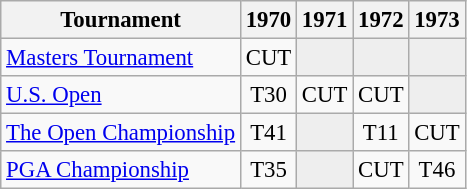<table class="wikitable" style="font-size:95%;text-align:center;">
<tr>
<th>Tournament</th>
<th>1970</th>
<th>1971</th>
<th>1972</th>
<th>1973</th>
</tr>
<tr>
<td align=left><a href='#'>Masters Tournament</a></td>
<td>CUT</td>
<td style="background:#eeeeee;"></td>
<td style="background:#eeeeee;"></td>
<td style="background:#eeeeee;"></td>
</tr>
<tr>
<td align=left><a href='#'>U.S. Open</a></td>
<td>T30</td>
<td>CUT</td>
<td>CUT</td>
<td style="background:#eeeeee;"></td>
</tr>
<tr>
<td align=left><a href='#'>The Open Championship</a></td>
<td>T41</td>
<td style="background:#eeeeee;"></td>
<td>T11</td>
<td>CUT</td>
</tr>
<tr>
<td align=left><a href='#'>PGA Championship</a></td>
<td>T35</td>
<td style="background:#eeeeee;"></td>
<td>CUT</td>
<td>T46</td>
</tr>
</table>
